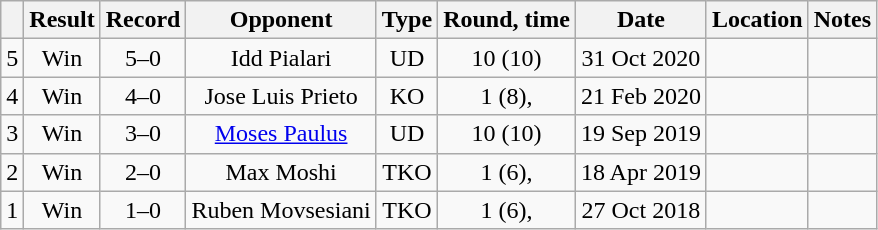<table class="wikitable" style="text-align:center">
<tr>
<th></th>
<th>Result</th>
<th>Record</th>
<th>Opponent</th>
<th>Type</th>
<th>Round, time</th>
<th>Date</th>
<th>Location</th>
<th>Notes</th>
</tr>
<tr>
<td>5</td>
<td>Win</td>
<td>5–0</td>
<td> Idd Pialari</td>
<td>UD</td>
<td>10 (10)</td>
<td>31 Oct 2020</td>
<td style="text-align:left;"></td>
<td style="text-align:left;"></td>
</tr>
<tr>
<td>4</td>
<td>Win</td>
<td>4–0</td>
<td> Jose Luis Prieto</td>
<td>KO</td>
<td>1 (8), </td>
<td>21 Feb 2020</td>
<td style="text-align:left;"></td>
<td></td>
</tr>
<tr>
<td>3</td>
<td>Win</td>
<td>3–0</td>
<td> <a href='#'>Moses Paulus</a></td>
<td>UD</td>
<td>10 (10)</td>
<td>19 Sep 2019</td>
<td style="text-align:left;"></td>
<td></td>
</tr>
<tr>
<td>2</td>
<td>Win</td>
<td>2–0</td>
<td> Max Moshi</td>
<td>TKO</td>
<td>1 (6), </td>
<td>18 Apr 2019</td>
<td style="text-align:left;"></td>
<td></td>
</tr>
<tr>
<td>1</td>
<td>Win</td>
<td>1–0</td>
<td> Ruben Movsesiani</td>
<td>TKO</td>
<td>1 (6), </td>
<td>27 Oct 2018</td>
<td style="text-align:left;"></td>
</tr>
</table>
